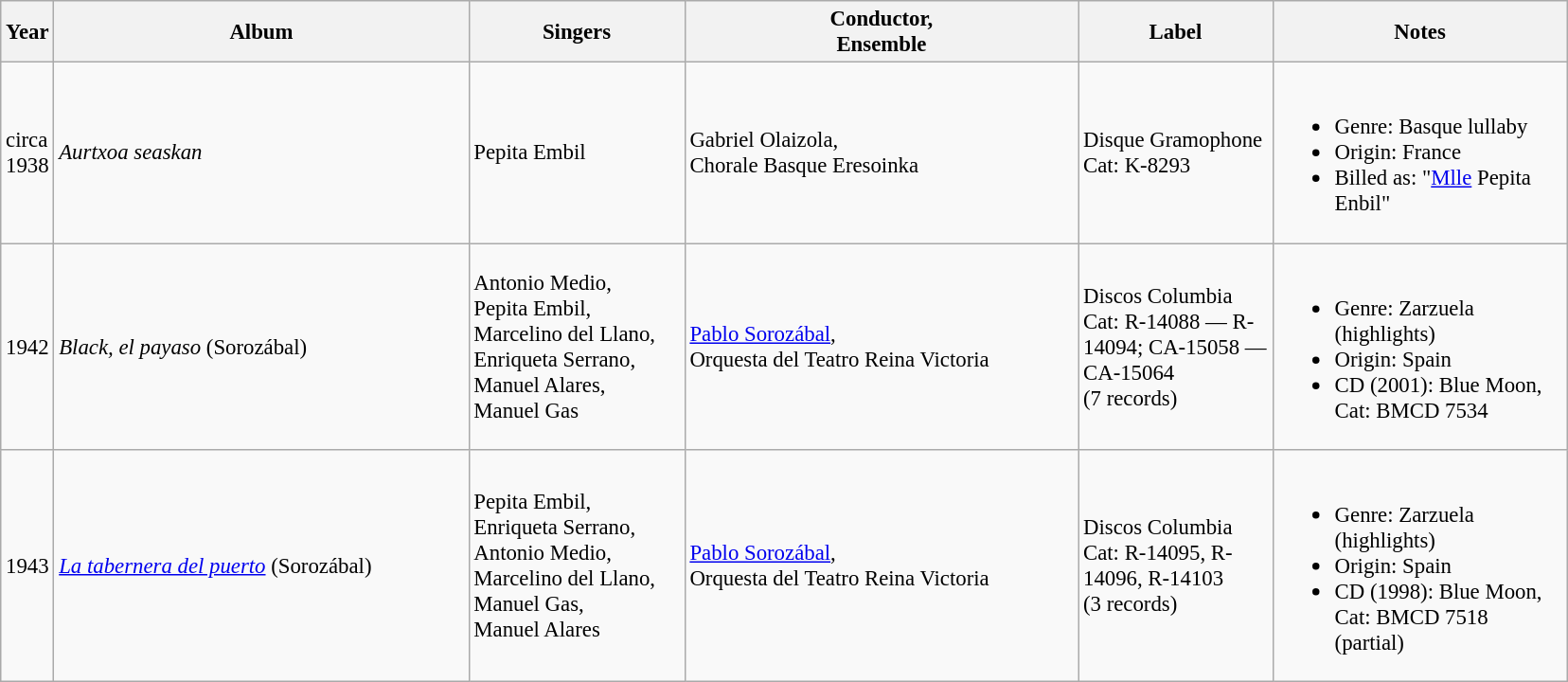<table class="wikitable" style="font-size:95%;">
<tr>
<th>Year</th>
<th style="width:285px;">Album</th>
<th style="width:145px;">Singers</th>
<th style="width:270px;">Conductor,<br>Ensemble</th>
<th style="width:130px;">Label</th>
<th style="width:200px;">Notes</th>
</tr>
<tr>
<td>circa<br> 1938</td>
<td><em>Aurtxoa seaskan</em></td>
<td>Pepita Embil</td>
<td>Gabriel Olaizola,<br> Chorale Basque Eresoinka</td>
<td>Disque Gramophone<br> Cat: K-8293</td>
<td><br><ul><li>Genre: Basque lullaby</li><li>Origin: France</li><li>Billed as: "<a href='#'>Mlle</a> Pepita Enbil"</li></ul></td>
</tr>
<tr>
<td>1942</td>
<td><em>Black, el payaso</em> (Sorozábal)</td>
<td>Antonio Medio,<br> Pepita Embil,<br> Marcelino del Llano,<br> Enriqueta Serrano,<br> Manuel Alares,<br> Manuel Gas</td>
<td><a href='#'>Pablo Sorozábal</a>,<br> Orquesta del Teatro Reina Victoria</td>
<td>Discos Columbia<br>Cat: R-14088 — R-14094; CA-15058 — CA-15064<br> (7 records)</td>
<td><br><ul><li>Genre: Zarzuela (highlights)</li><li>Origin: Spain</li><li>CD (2001): Blue Moon, Cat: BMCD 7534</li></ul></td>
</tr>
<tr>
<td>1943</td>
<td><em><a href='#'>La tabernera del puerto</a></em> (Sorozábal)</td>
<td>Pepita Embil,<br> Enriqueta Serrano,<br> Antonio Medio,<br> Marcelino del Llano,<br> Manuel Gas,<br> Manuel Alares</td>
<td><a href='#'>Pablo Sorozábal</a>,<br> Orquesta del Teatro Reina Victoria</td>
<td>Discos Columbia<br>Cat: R-14095, R-14096, R-14103<br> (3 records)</td>
<td><br><ul><li>Genre: Zarzuela (highlights)</li><li>Origin: Spain</li><li>CD (1998): Blue Moon, Cat: BMCD 7518 (partial)</li></ul></td>
</tr>
</table>
